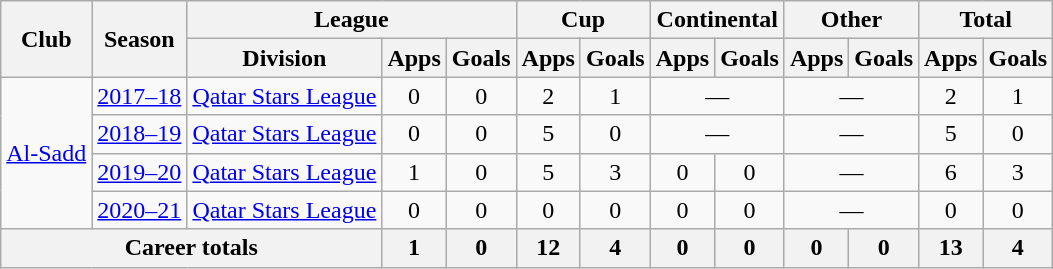<table class="wikitable" style="text-align: center">
<tr>
<th rowspan="2">Club</th>
<th rowspan="2">Season</th>
<th colspan="3">League</th>
<th colspan="2">Cup</th>
<th colspan="2">Continental</th>
<th colspan="2">Other</th>
<th colspan="2">Total</th>
</tr>
<tr>
<th>Division</th>
<th>Apps</th>
<th>Goals</th>
<th>Apps</th>
<th>Goals</th>
<th>Apps</th>
<th>Goals</th>
<th>Apps</th>
<th>Goals</th>
<th>Apps</th>
<th>Goals</th>
</tr>
<tr>
<td rowspan=4><a href='#'>Al-Sadd</a></td>
<td><a href='#'>2017–18</a></td>
<td><a href='#'>Qatar Stars League</a></td>
<td>0</td>
<td>0</td>
<td>2</td>
<td>1</td>
<td colspan=2>—</td>
<td colspan=2>—</td>
<td>2</td>
<td>1</td>
</tr>
<tr>
<td><a href='#'>2018–19</a></td>
<td><a href='#'>Qatar Stars League</a></td>
<td>0</td>
<td>0</td>
<td>5</td>
<td>0</td>
<td colspan=2>—</td>
<td colspan=2>—</td>
<td>5</td>
<td>0</td>
</tr>
<tr>
<td><a href='#'>2019–20</a></td>
<td><a href='#'>Qatar Stars League</a></td>
<td>1</td>
<td>0</td>
<td>5</td>
<td>3</td>
<td>0</td>
<td>0</td>
<td colspan=2>—</td>
<td>6</td>
<td>3</td>
</tr>
<tr>
<td><a href='#'>2020–21</a></td>
<td><a href='#'>Qatar Stars League</a></td>
<td>0</td>
<td>0</td>
<td>0</td>
<td>0</td>
<td>0</td>
<td>0</td>
<td colspan=2>—</td>
<td>0</td>
<td>0</td>
</tr>
<tr>
<th colspan=3>Career totals</th>
<th>1</th>
<th>0</th>
<th>12</th>
<th>4</th>
<th>0</th>
<th>0</th>
<th>0</th>
<th>0</th>
<th>13</th>
<th>4</th>
</tr>
</table>
